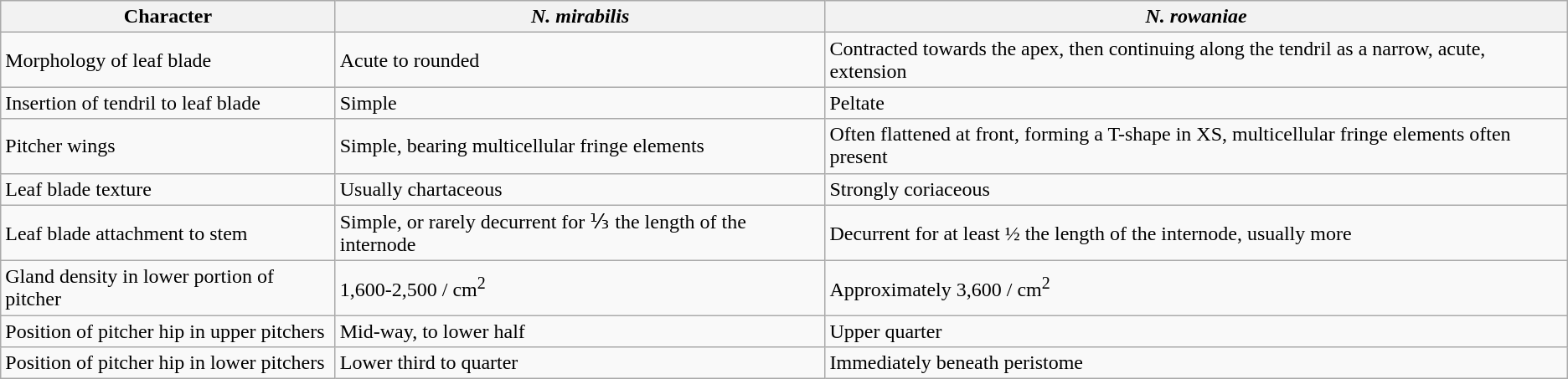<table class="wikitable" text-align: left;">
<tr>
<th>Character</th>
<th><em>N. mirabilis</em></th>
<th><em>N. rowaniae</em></th>
</tr>
<tr>
<td>Morphology of leaf blade</td>
<td>Acute to rounded</td>
<td>Contracted towards the apex, then continuing along the tendril as a narrow, acute, extension</td>
</tr>
<tr>
<td>Insertion of tendril to leaf blade</td>
<td>Simple</td>
<td>Peltate</td>
</tr>
<tr>
<td>Pitcher wings</td>
<td>Simple, bearing multicellular fringe elements</td>
<td>Often flattened at front, forming a T-shape in XS, multicellular fringe elements often present</td>
</tr>
<tr>
<td>Leaf blade texture</td>
<td>Usually chartaceous</td>
<td>Strongly coriaceous</td>
</tr>
<tr>
<td>Leaf blade attachment to stem</td>
<td>Simple, or rarely decurrent for ⅓ the length of the internode</td>
<td>Decurrent for at least ½ the length of the internode, usually more</td>
</tr>
<tr>
<td>Gland density in lower portion of pitcher</td>
<td>1,600-2,500 / cm<sup>2</sup></td>
<td>Approximately 3,600 / cm<sup>2</sup></td>
</tr>
<tr>
<td>Position of pitcher hip in upper pitchers</td>
<td>Mid-way, to lower half</td>
<td>Upper quarter</td>
</tr>
<tr>
<td>Position of pitcher hip in lower pitchers</td>
<td>Lower third to quarter</td>
<td>Immediately beneath peristome</td>
</tr>
</table>
